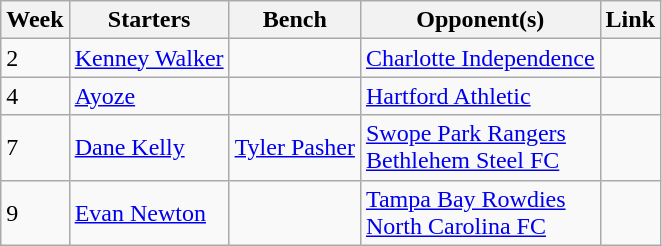<table class=wikitable>
<tr>
<th>Week</th>
<th>Starters</th>
<th>Bench</th>
<th>Opponent(s)</th>
<th>Link</th>
</tr>
<tr>
<td>2</td>
<td> <a href='#'>Kenney Walker</a></td>
<td></td>
<td><a href='#'>Charlotte Independence</a></td>
<td></td>
</tr>
<tr>
<td>4</td>
<td> <a href='#'>Ayoze</a></td>
<td></td>
<td><a href='#'>Hartford Athletic</a></td>
<td></td>
</tr>
<tr>
<td>7</td>
<td> <a href='#'>Dane Kelly</a></td>
<td> <a href='#'>Tyler Pasher</a></td>
<td><a href='#'>Swope Park Rangers</a><br><a href='#'>Bethlehem Steel FC</a></td>
<td></td>
</tr>
<tr>
<td>9</td>
<td> <a href='#'>Evan Newton</a></td>
<td></td>
<td><a href='#'>Tampa Bay Rowdies</a><br><a href='#'>North Carolina FC</a></td>
<td></td>
</tr>
</table>
